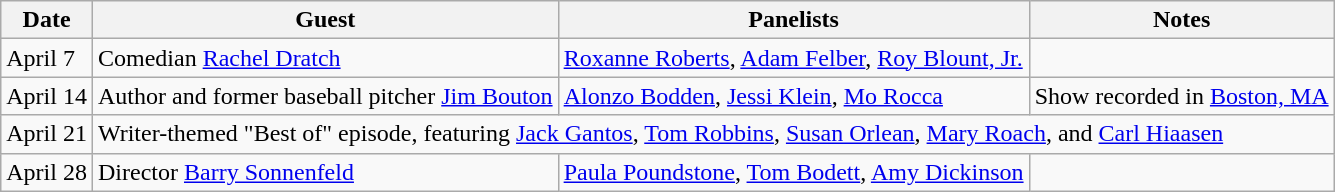<table class="wikitable">
<tr>
<th>Date</th>
<th>Guest</th>
<th>Panelists</th>
<th>Notes</th>
</tr>
<tr>
<td>April 7</td>
<td>Comedian <a href='#'>Rachel Dratch</a></td>
<td><a href='#'>Roxanne Roberts</a>, <a href='#'>Adam Felber</a>, <a href='#'>Roy Blount, Jr.</a></td>
<td></td>
</tr>
<tr>
<td>April 14</td>
<td>Author and former baseball pitcher <a href='#'>Jim Bouton</a></td>
<td><a href='#'>Alonzo Bodden</a>, <a href='#'>Jessi Klein</a>, <a href='#'>Mo Rocca</a></td>
<td>Show recorded in <a href='#'>Boston, MA</a></td>
</tr>
<tr>
<td>April 21</td>
<td colspan="3">Writer-themed "Best of" episode, featuring <a href='#'>Jack Gantos</a>, <a href='#'>Tom Robbins</a>, <a href='#'>Susan Orlean</a>, <a href='#'>Mary Roach</a>, and <a href='#'>Carl Hiaasen</a></td>
</tr>
<tr>
<td>April 28</td>
<td>Director <a href='#'>Barry Sonnenfeld</a></td>
<td><a href='#'>Paula Poundstone</a>, <a href='#'>Tom Bodett</a>, <a href='#'>Amy Dickinson</a></td>
<td></td>
</tr>
</table>
